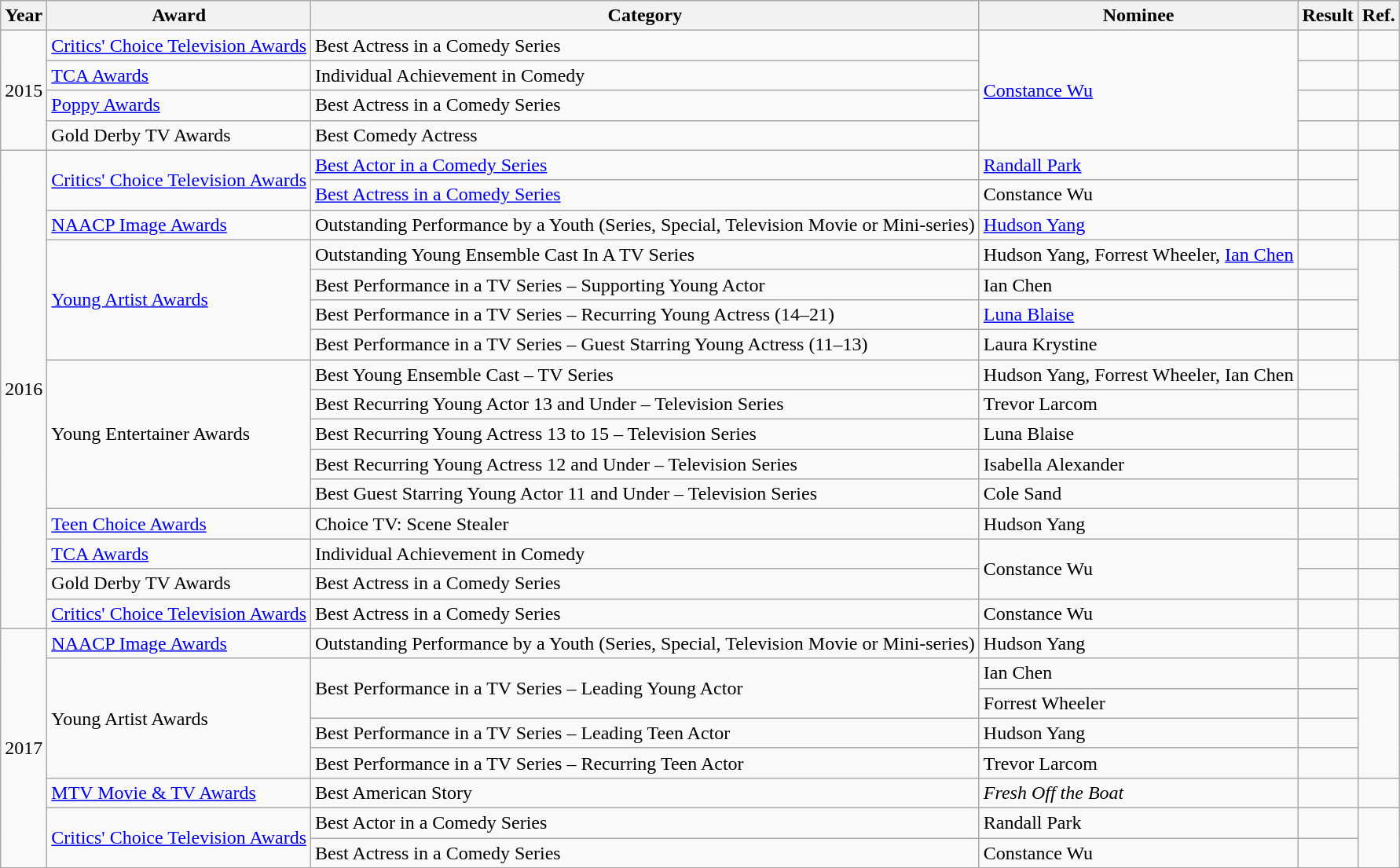<table class="wikitable">
<tr>
<th>Year</th>
<th>Award</th>
<th>Category</th>
<th>Nominee</th>
<th>Result</th>
<th>Ref.</th>
</tr>
<tr>
<td rowspan="4">2015</td>
<td><a href='#'>Critics' Choice Television Awards</a></td>
<td>Best Actress in a Comedy Series</td>
<td rowspan="4"><a href='#'>Constance Wu</a></td>
<td></td>
<td style="text-align:center;"></td>
</tr>
<tr>
<td><a href='#'>TCA Awards</a></td>
<td>Individual Achievement in Comedy</td>
<td></td>
<td style="text-align:center;"></td>
</tr>
<tr>
<td><a href='#'>Poppy Awards</a></td>
<td>Best Actress in a Comedy Series</td>
<td></td>
<td style="text-align:center;"></td>
</tr>
<tr>
<td>Gold Derby TV Awards</td>
<td>Best Comedy Actress</td>
<td></td>
<td style="text-align:center;"></td>
</tr>
<tr>
<td rowspan="16">2016</td>
<td rowspan="2"><a href='#'>Critics' Choice Television Awards</a></td>
<td><a href='#'>Best Actor in a Comedy Series</a></td>
<td><a href='#'>Randall Park</a></td>
<td></td>
<td rowspan="2" style="text-align:center;"></td>
</tr>
<tr>
<td><a href='#'>Best Actress in a Comedy Series</a></td>
<td>Constance Wu</td>
<td></td>
</tr>
<tr>
<td><a href='#'>NAACP Image Awards</a></td>
<td>Outstanding Performance by a Youth (Series, Special, Television Movie or Mini-series)</td>
<td><a href='#'>Hudson Yang</a></td>
<td></td>
<td style="text-align:center;"></td>
</tr>
<tr>
<td rowspan="4"><a href='#'>Young Artist Awards</a></td>
<td>Outstanding Young Ensemble Cast In A TV Series</td>
<td>Hudson Yang, Forrest Wheeler, <a href='#'>Ian Chen</a></td>
<td></td>
<td rowspan="4" style="text-align:center;"></td>
</tr>
<tr>
<td>Best Performance in a TV Series – Supporting Young Actor</td>
<td>Ian Chen</td>
<td></td>
</tr>
<tr>
<td>Best Performance in a TV Series – Recurring Young Actress (14–21)</td>
<td><a href='#'>Luna Blaise</a></td>
<td></td>
</tr>
<tr>
<td>Best Performance in a TV Series – Guest Starring Young Actress (11–13)</td>
<td>Laura Krystine</td>
<td></td>
</tr>
<tr>
<td rowspan="5">Young Entertainer Awards</td>
<td>Best Young Ensemble Cast – TV Series</td>
<td>Hudson Yang, Forrest Wheeler, Ian Chen</td>
<td></td>
<td rowspan="5" style="text-align:center;"><br></td>
</tr>
<tr>
<td>Best Recurring Young Actor 13 and Under – Television Series</td>
<td>Trevor Larcom</td>
<td></td>
</tr>
<tr>
<td>Best Recurring Young Actress 13 to 15 – Television Series</td>
<td>Luna Blaise</td>
<td></td>
</tr>
<tr>
<td>Best Recurring Young Actress 12 and Under – Television Series</td>
<td>Isabella Alexander</td>
<td></td>
</tr>
<tr>
<td>Best Guest Starring Young Actor 11 and Under – Television Series</td>
<td>Cole Sand</td>
<td></td>
</tr>
<tr>
<td><a href='#'>Teen Choice Awards</a></td>
<td>Choice TV: Scene Stealer</td>
<td>Hudson Yang</td>
<td></td>
<td style="text-align:center;"></td>
</tr>
<tr>
<td><a href='#'>TCA Awards</a></td>
<td>Individual Achievement in Comedy</td>
<td rowspan="2">Constance Wu</td>
<td></td>
<td style="text-align:center;"></td>
</tr>
<tr>
<td>Gold Derby TV Awards</td>
<td>Best Actress in a Comedy Series</td>
<td></td>
<td style="text-align:center;"></td>
</tr>
<tr>
<td><a href='#'>Critics' Choice Television Awards</a></td>
<td>Best Actress in a Comedy Series</td>
<td>Constance Wu</td>
<td></td>
<td style="text-align:center;"></td>
</tr>
<tr>
<td rowspan ="8">2017</td>
<td><a href='#'>NAACP Image Awards</a></td>
<td>Outstanding Performance by a Youth (Series, Special, Television Movie or Mini-series)</td>
<td>Hudson Yang</td>
<td></td>
<td style="text-align:center;"></td>
</tr>
<tr>
<td rowspan="4">Young Artist Awards</td>
<td rowspan="2">Best Performance in a TV Series – Leading Young Actor</td>
<td>Ian Chen</td>
<td></td>
<td rowspan="4" style="text-align:center;"></td>
</tr>
<tr>
<td>Forrest Wheeler</td>
<td></td>
</tr>
<tr>
<td>Best Performance in a TV Series – Leading Teen Actor</td>
<td>Hudson Yang</td>
<td></td>
</tr>
<tr>
<td>Best Performance in a TV Series – Recurring Teen Actor</td>
<td>Trevor Larcom</td>
<td></td>
</tr>
<tr>
<td><a href='#'>MTV Movie & TV Awards</a></td>
<td>Best American Story</td>
<td><em>Fresh Off the Boat</em></td>
<td></td>
<td style="text-align:center;"></td>
</tr>
<tr>
<td rowspan="2"><a href='#'>Critics' Choice Television Awards</a></td>
<td>Best Actor in a Comedy Series</td>
<td>Randall Park</td>
<td></td>
<td rowspan="2" style="text-align:center;"></td>
</tr>
<tr>
<td>Best Actress in a Comedy Series</td>
<td>Constance Wu</td>
<td></td>
</tr>
</table>
